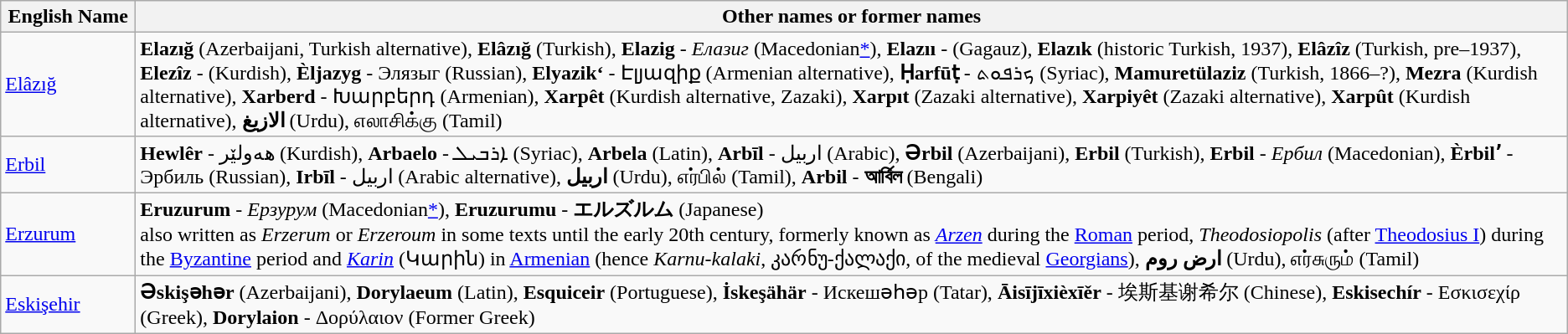<table class="wikitable">
<tr>
<th style="width:100px;">English Name</th>
<th>Other names or former names</th>
</tr>
<tr>
<td> <a href='#'>Elâzığ</a></td>
<td><strong>Elazığ</strong> (Azerbaijani, Turkish alternative), <strong>Elâzığ</strong> (Turkish), <strong>Elazig</strong> - <em>Елазиг</em> (Macedonian<a href='#'>*</a>), <strong>Elazıı</strong> - (Gagauz), <strong>Elazık</strong> (historic Turkish, 1937), <strong>Elâzîz</strong> (Turkish, pre–1937), <strong>Elezîz</strong> - (Kurdish), <strong>Èljazyg</strong> - Элязыг (Russian), <strong>Elyazik‘</strong> - Էլյազիք (Armenian alternative), <strong>Ḥarfūṭ</strong> - ܟܪܦܘܬ (Syriac),  <strong>Mamuretülaziz</strong> (Turkish, 1866–?), <strong>Mezra</strong> (Kurdish alternative), <strong>Xarberd</strong> - Խարբերդ (Armenian), <strong>Xarpêt</strong> (Kurdish alternative, Zazaki), <strong>Xarpıt</strong> (Zazaki alternative), <strong>Xarpiyêt</strong> (Zazaki alternative), <strong>Xarpût</strong> (Kurdish alternative), <strong>الازیغ</strong> (Urdu), எலாசிக்கு (Tamil)</td>
</tr>
<tr>
<td> <a href='#'>Erbil</a></td>
<td> <strong>Hewlêr</strong> - ھەولێر (Kurdish), <strong>Arbaelo</strong> - ܐܪܒܝܠ (Syriac), <strong>Arbela</strong> (Latin), <strong>Arbīl</strong> - اربيل (Arabic), <strong>Ərbil</strong> (Azerbaijani), <strong>Erbil</strong> (Turkish), <strong>Erbil</strong> - <em>Ербил</em> (Macedonian), <strong>Èrbilʼ</strong> - Эрбиль (Russian), <strong>Irbīl</strong> - اربيل (Arabic alternative), <strong> اربيل </strong> (Urdu), எர்பில் (Tamil), <strong>Arbil</strong> - <strong>আর্বিল</strong> (Bengali)</td>
</tr>
<tr>
<td> <a href='#'>Erzurum</a></td>
<td><strong>Eruzurum</strong> - <em>Ерзурум</em> (Macedonian<a href='#'>*</a>), <strong>Eruzurumu</strong> - <strong>エルズルム</strong> (Japanese)<br>also written as <em>Erzerum</em> or <em>Erzeroum</em> in some texts until the early 20th century, formerly known as <em><a href='#'>Arzen</a></em> during the <a href='#'>Roman</a> period, <em>Theodosiopolis</em> (after <a href='#'>Theodosius I</a>) during the <a href='#'>Byzantine</a> period and <em><a href='#'>Karin</a></em>  (Կարին) in <a href='#'>Armenian</a> (hence <em>Karnu-kalaki</em>, კარნუ-ქალაქი, of the medieval <a href='#'>Georgians</a>), <strong>ارض روم</strong> (Urdu), எர்சுரும் (Tamil)</td>
</tr>
<tr>
<td> <a href='#'>Eskişehir</a></td>
<td><strong>Əskişəhər</strong> (Azerbaijani), <strong>Dorylaeum</strong> (Latin), <strong>Esquiceir</strong> (Portuguese), <strong>İskeşähär</strong> - Искешәһәр (Tatar), <strong>Āisījīxièxīěr</strong> - 埃斯基谢希尔 (Chinese), <strong>Eskisechír</strong> - Εσκισεχίρ (Greek), <strong>Dorylaion</strong> - Δορύλαιον (Former Greek)</td>
</tr>
</table>
